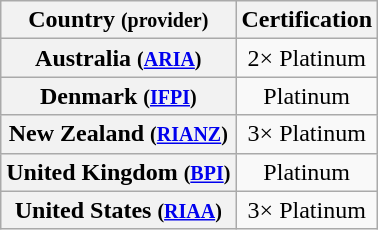<table class="wikitable sortable plainrowheaders" style="text-align:center;">
<tr>
<th scope="col">Country <small>(provider)</small></th>
<th scope="col">Certification</th>
</tr>
<tr>
<th scope="row">Australia <small>(<a href='#'>ARIA</a>)</small></th>
<td>2× Platinum</td>
</tr>
<tr>
<th scope="row">Denmark <small>(<a href='#'>IFPI</a>)</small></th>
<td>Platinum</td>
</tr>
<tr>
<th scope="row">New Zealand <small>(<a href='#'>RIANZ</a>)</small></th>
<td>3× Platinum</td>
</tr>
<tr>
<th scope="row">United Kingdom <small>(<a href='#'>BPI</a>)</small></th>
<td>Platinum</td>
</tr>
<tr>
<th scope="row">United States <small>(<a href='#'>RIAA</a>)</small></th>
<td>3× Platinum</td>
</tr>
</table>
